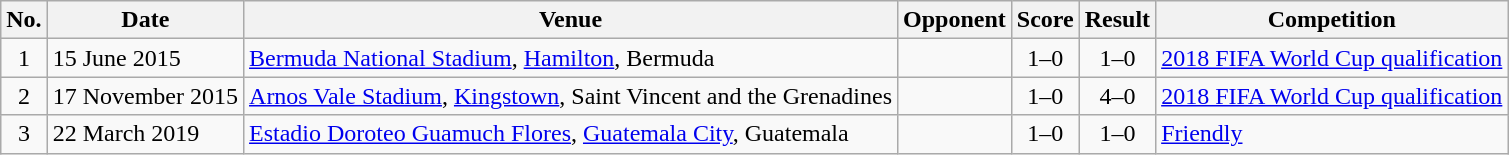<table class="wikitable sortable">
<tr>
<th scope="col">No.</th>
<th scope="col">Date</th>
<th scope="col">Venue</th>
<th scope="col">Opponent</th>
<th scope="col">Score</th>
<th scope="col">Result</th>
<th scope="col">Competition</th>
</tr>
<tr>
<td align="center">1</td>
<td>15 June 2015</td>
<td><a href='#'>Bermuda National Stadium</a>, <a href='#'>Hamilton</a>, Bermuda</td>
<td></td>
<td align="center">1–0</td>
<td align="center">1–0</td>
<td><a href='#'>2018 FIFA World Cup qualification</a></td>
</tr>
<tr>
<td align="center">2</td>
<td>17 November 2015</td>
<td><a href='#'>Arnos Vale Stadium</a>, <a href='#'>Kingstown</a>, Saint Vincent and the Grenadines</td>
<td></td>
<td align="center">1–0</td>
<td align="center">4–0</td>
<td><a href='#'>2018 FIFA World Cup qualification</a></td>
</tr>
<tr>
<td align="center">3</td>
<td>22 March 2019</td>
<td><a href='#'>Estadio Doroteo Guamuch Flores</a>, <a href='#'>Guatemala City</a>, Guatemala</td>
<td></td>
<td align="center">1–0</td>
<td align="center">1–0</td>
<td><a href='#'>Friendly</a></td>
</tr>
</table>
